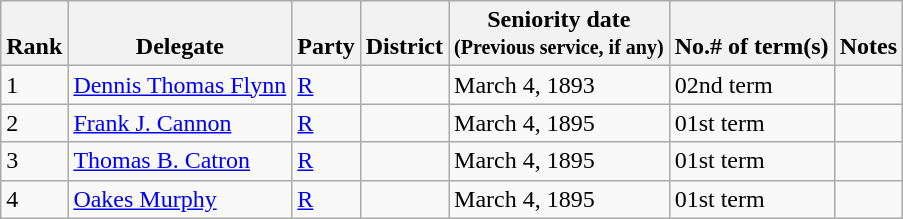<table class="wikitable sortable">
<tr valign=bottom>
<th>Rank</th>
<th>Delegate</th>
<th>Party</th>
<th>District</th>
<th>Seniority date<br><small>(Previous service, if any)</small><br></th>
<th>No.# of term(s)</th>
<th>Notes</th>
</tr>
<tr>
<td>1</td>
<td><a href='#'>Dennis Thomas Flynn</a></td>
<td><a href='#'>R</a></td>
<td></td>
<td>March 4, 1893</td>
<td>02nd term</td>
<td></td>
</tr>
<tr>
<td>2</td>
<td><a href='#'>Frank J. Cannon</a></td>
<td><a href='#'>R</a></td>
<td></td>
<td>March 4, 1895</td>
<td>01st term</td>
<td></td>
</tr>
<tr>
<td>3</td>
<td><a href='#'>Thomas B. Catron</a></td>
<td><a href='#'>R</a></td>
<td></td>
<td>March 4, 1895</td>
<td>01st term</td>
<td></td>
</tr>
<tr>
<td>4</td>
<td><a href='#'>Oakes Murphy</a></td>
<td><a href='#'>R</a></td>
<td></td>
<td>March 4, 1895</td>
<td>01st term</td>
<td></td>
</tr>
</table>
